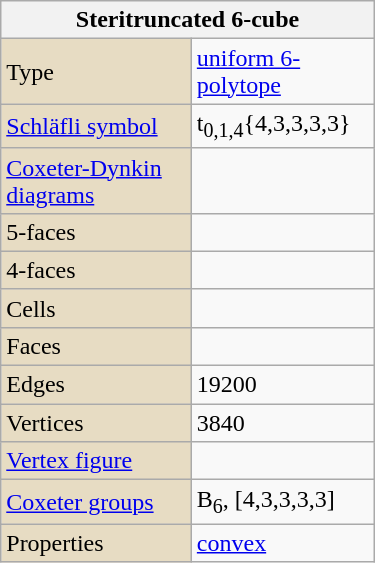<table class="wikitable" align="right" style="margin-left:10px" width="250">
<tr>
<th bgcolor=#e7dcc3 colspan=2>Steritruncated 6-cube</th>
</tr>
<tr>
<td bgcolor=#e7dcc3>Type</td>
<td><a href='#'>uniform 6-polytope</a></td>
</tr>
<tr>
<td bgcolor=#e7dcc3><a href='#'>Schläfli symbol</a></td>
<td>t<sub>0,1,4</sub>{4,3,3,3,3}</td>
</tr>
<tr>
<td bgcolor=#e7dcc3><a href='#'>Coxeter-Dynkin diagrams</a></td>
<td></td>
</tr>
<tr>
<td bgcolor=#e7dcc3>5-faces</td>
<td></td>
</tr>
<tr>
<td bgcolor=#e7dcc3>4-faces</td>
<td></td>
</tr>
<tr>
<td bgcolor=#e7dcc3>Cells</td>
<td></td>
</tr>
<tr>
<td bgcolor=#e7dcc3>Faces</td>
<td></td>
</tr>
<tr>
<td bgcolor=#e7dcc3>Edges</td>
<td>19200</td>
</tr>
<tr>
<td bgcolor=#e7dcc3>Vertices</td>
<td>3840</td>
</tr>
<tr>
<td bgcolor=#e7dcc3><a href='#'>Vertex figure</a></td>
<td></td>
</tr>
<tr>
<td bgcolor=#e7dcc3><a href='#'>Coxeter groups</a></td>
<td>B<sub>6</sub>, [4,3,3,3,3]</td>
</tr>
<tr>
<td bgcolor=#e7dcc3>Properties</td>
<td><a href='#'>convex</a></td>
</tr>
</table>
